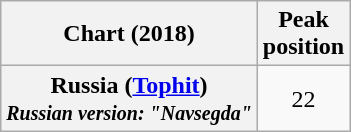<table class="wikitable plainrowheaders" style="text-align:center">
<tr>
<th scope="col">Chart (2018)</th>
<th scope="col">Peak<br> position</th>
</tr>
<tr>
<th scope="row">Russia (<a href='#'>Tophit</a>)<br><small><em>Russian version: "Navsegda"</small><br></th>
<td>22</td>
</tr>
</table>
